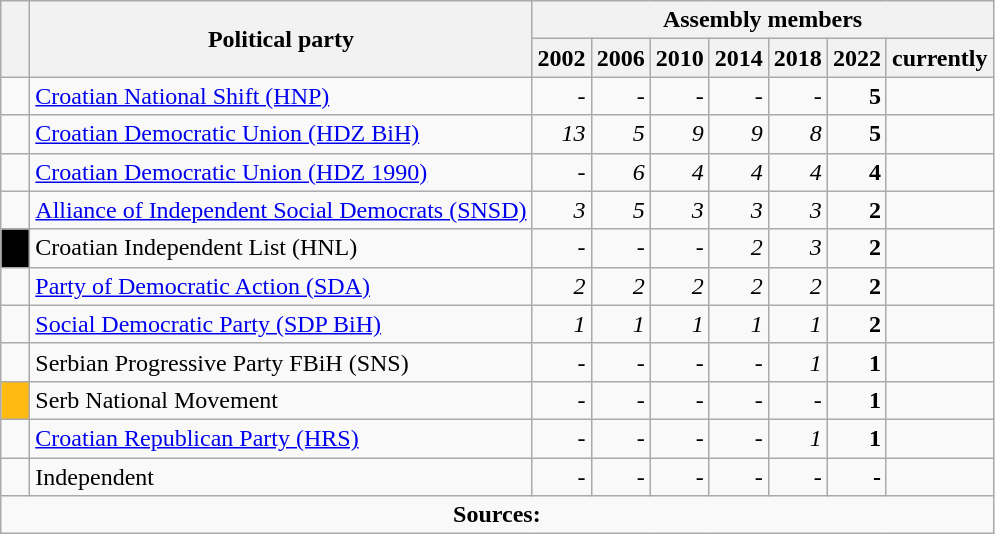<table class="wikitable">
<tr>
<th rowspan="2">   </th>
<th rowspan="2">Political party</th>
<th colspan="7">Assembly members</th>
</tr>
<tr>
<th>2002</th>
<th>2006</th>
<th>2010</th>
<th>2014</th>
<th>2018</th>
<th>2022</th>
<th>currently</th>
</tr>
<tr>
<td bgcolor=> </td>
<td><a href='#'>Croatian National Shift (HNP)</a></td>
<td style="text-align: right"><em>-</em></td>
<td style="text-align: right"><em>-</em></td>
<td style="text-align: right"><em>-</em></td>
<td style="text-align: right"><em>-</em></td>
<td style="text-align: right"><em>-</em></td>
<td style="text-align: right"><strong>5</strong></td>
<td style="text-align: right"></td>
</tr>
<tr>
<td bgcolor=> </td>
<td><a href='#'>Croatian Democratic Union (HDZ BiH)</a></td>
<td style="text-align: right"><em>13</em></td>
<td style="text-align: right"><em>5</em></td>
<td style="text-align: right"><em>9</em></td>
<td style="text-align: right"><em>9</em></td>
<td style="text-align: right"><em>8</em></td>
<td style="text-align: right"><strong>5</strong></td>
<td style="text-align: right"></td>
</tr>
<tr>
<td bgcolor=> </td>
<td><a href='#'>Croatian Democratic Union (HDZ 1990)</a></td>
<td style="text-align: right"><em>-</em></td>
<td style="text-align: right"><em>6</em></td>
<td style="text-align: right"><em>4</em></td>
<td style="text-align: right"><em>4</em></td>
<td style="text-align: right"><em>4</em></td>
<td style="text-align: right"><strong>4</strong></td>
<td style="text-align: right"></td>
</tr>
<tr>
<td bgcolor=> </td>
<td><a href='#'>Alliance of Independent Social Democrats (SNSD)</a></td>
<td style="text-align: right"><em>3</em></td>
<td style="text-align: right"><em>5</em></td>
<td style="text-align: right"><em>3</em></td>
<td style="text-align: right"><em>3</em></td>
<td style="text-align: right"><em>3</em></td>
<td style="text-align: right"><strong>2</strong></td>
<td style="text-align: right"></td>
</tr>
<tr>
<td bgcolor=black> </td>
<td>Croatian Independent List (HNL)</td>
<td style="text-align: right"><em>-</em></td>
<td style="text-align: right"><em>-</em></td>
<td style="text-align: right"><em>-</em></td>
<td style="text-align: right"><em>2</em></td>
<td style="text-align: right"><em>3</em></td>
<td style="text-align: right"><strong>2</strong></td>
<td style="text-align: right"></td>
</tr>
<tr>
<td bgcolor=> </td>
<td><a href='#'>Party of Democratic Action (SDA)</a></td>
<td style="text-align: right"><em>2</em></td>
<td style="text-align: right"><em>2</em></td>
<td style="text-align: right"><em>2</em></td>
<td style="text-align: right"><em>2</em></td>
<td style="text-align: right"><em>2</em></td>
<td style="text-align: right"><strong>2</strong></td>
<td style="text-align: right"></td>
</tr>
<tr>
<td bgcolor=> </td>
<td><a href='#'>Social Democratic Party (SDP BiH)</a></td>
<td style="text-align: right"><em>1</em></td>
<td style="text-align: right"><em>1</em></td>
<td style="text-align: right"><em>1</em></td>
<td style="text-align: right"><em>1</em></td>
<td style="text-align: right"><em>1</em></td>
<td style="text-align: right"><strong>2</strong></td>
<td style="text-align: right"></td>
</tr>
<tr>
<td bgcolor=> </td>
<td>Serbian Progressive Party FBiH (SNS)</td>
<td style="text-align: right"><em>-</em></td>
<td style="text-align: right"><em>-</em></td>
<td style="text-align: right"><em>-</em></td>
<td style="text-align: right"><em>-</em></td>
<td style="text-align: right"><em>1</em></td>
<td style="text-align: right"><strong>1</strong></td>
<td style="text-align: right"></td>
</tr>
<tr>
<td bgcolor=#FFBB11> </td>
<td>Serb National Movement</td>
<td style="text-align: right"><em>-</em></td>
<td style="text-align: right"><em>-</em></td>
<td style="text-align: right"><em>-</em></td>
<td style="text-align: right"><em>-</em></td>
<td style="text-align: right"><em>-</em></td>
<td style="text-align: right"><strong>1</strong></td>
<td style="text-align: right"></td>
</tr>
<tr>
<td bgcolor=> </td>
<td><a href='#'>Croatian Republican Party (HRS)</a></td>
<td style="text-align: right"><em>-</em></td>
<td style="text-align: right"><em>-</em></td>
<td style="text-align: right"><em>-</em></td>
<td style="text-align: right"><em>-</em></td>
<td style="text-align: right"><em>1</em></td>
<td style="text-align: right"><strong>1</strong></td>
<td style="text-align: right"></td>
</tr>
<tr>
<td bgcolor=> </td>
<td>Independent</td>
<td style="text-align: right"><em>-</em></td>
<td style="text-align: right"><em>-</em></td>
<td style="text-align: right"><em>-</em></td>
<td style="text-align: right"><em>-</em></td>
<td style="text-align: right"><em>-</em></td>
<td style="text-align: right"><strong>-</strong></td>
<td style="text-align: right"></td>
</tr>
<tr>
<td colspan="12" style="text-align: center;"><strong>Sources:</strong></td>
</tr>
</table>
